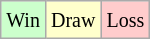<table class="wikitable">
<tr>
<td style="background-color: #CCFFCC;"><small>Win</small></td>
<td style="background-color: #FFFFCC;"><small>Draw</small></td>
<td style="background-color: #FFCCCC;"><small>Loss</small></td>
</tr>
</table>
